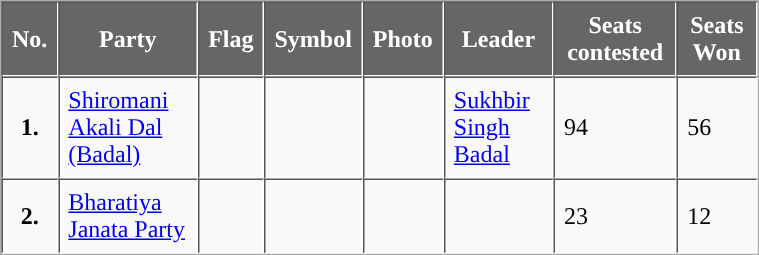<table class="sortable" width="40%" border="2" cellpadding="6" cellspacing="0" style="margin: 1em 1em 1em 0; background: #f9f9f9; border: 1px #aaa solid">
<tr>
<th style="background-color:#666666; color:white">No.</th>
<th style="background-color:#666666; color:white">Party</th>
<th style="background-color:#666666; color:white">Flag</th>
<th style="background-color:#666666; color:white">Symbol</th>
<th style="background-color:#666666; color:white">Photo</th>
<th style="background-color:#666666; color:white">Leader</th>
<th style="background-color:#666666; color:white">Seats contested</th>
<th style="background-color:#666666; color:white">Seats Won</th>
</tr>
<tr>
<td style="text-align:center; background:"><strong>1.</strong></td>
<td><a href='#'>Shiromani Akali Dal (Badal)</a></td>
<td></td>
<td></td>
<td></td>
<td><a href='#'>Sukhbir Singh Badal</a></td>
<td>94</td>
<td>56</td>
</tr>
<tr>
<td style="text-align:center; background:"><strong>2.</strong></td>
<td><a href='#'>Bharatiya Janata Party</a></td>
<td></td>
<td></td>
<td></td>
<td></td>
<td>23</td>
<td>12</td>
</tr>
</table>
